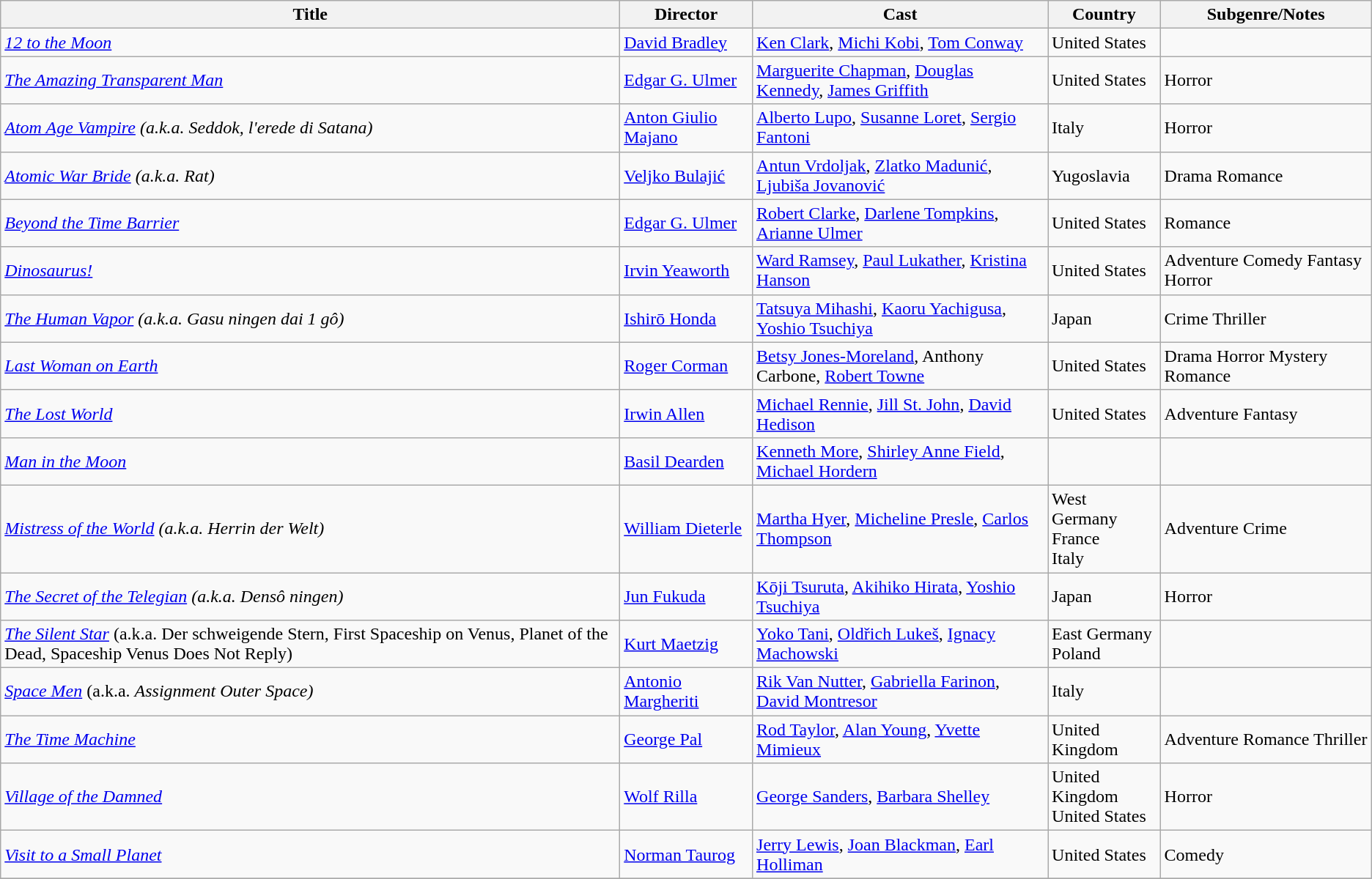<table class="wikitable sortable">
<tr>
<th scope="col">Title</th>
<th scope="col">Director</th>
<th scope="col" class="unsortable">Cast</th>
<th scope="col">Country</th>
<th scope="col">Subgenre/Notes</th>
</tr>
<tr>
<td><em><a href='#'>12 to the Moon</a></em></td>
<td><a href='#'>David Bradley</a></td>
<td><a href='#'>Ken Clark</a>, <a href='#'>Michi Kobi</a>, <a href='#'>Tom Conway</a></td>
<td>United States</td>
<td></td>
</tr>
<tr>
<td><em><a href='#'>The Amazing Transparent Man</a></em></td>
<td><a href='#'>Edgar G. Ulmer</a></td>
<td><a href='#'>Marguerite Chapman</a>, <a href='#'>Douglas Kennedy</a>, <a href='#'>James Griffith</a></td>
<td>United States</td>
<td>Horror</td>
</tr>
<tr>
<td><em><a href='#'>Atom Age Vampire</a>  (a.k.a. Seddok, l'erede di Satana)</em></td>
<td><a href='#'>Anton Giulio Majano</a></td>
<td><a href='#'>Alberto Lupo</a>, <a href='#'>Susanne Loret</a>, <a href='#'>Sergio Fantoni</a></td>
<td>Italy</td>
<td>Horror</td>
</tr>
<tr>
<td><em><a href='#'>Atomic War Bride</a> (a.k.a. Rat)</em></td>
<td><a href='#'>Veljko Bulajić</a></td>
<td><a href='#'>Antun Vrdoljak</a>, <a href='#'>Zlatko Madunić</a>, <a href='#'>Ljubiša Jovanović</a></td>
<td>Yugoslavia</td>
<td>Drama Romance </td>
</tr>
<tr>
<td><em><a href='#'>Beyond the Time Barrier</a></em></td>
<td><a href='#'>Edgar G. Ulmer</a></td>
<td><a href='#'>Robert Clarke</a>, <a href='#'>Darlene Tompkins</a>, <a href='#'>Arianne Ulmer</a></td>
<td>United States</td>
<td>Romance </td>
</tr>
<tr>
<td><em><a href='#'>Dinosaurus!</a></em></td>
<td><a href='#'>Irvin Yeaworth</a></td>
<td><a href='#'>Ward Ramsey</a>, <a href='#'>Paul Lukather</a>, <a href='#'>Kristina Hanson</a></td>
<td>United States</td>
<td>Adventure Comedy Fantasy Horror</td>
</tr>
<tr>
<td><em><a href='#'>The Human Vapor</a> (a.k.a. Gasu ningen dai 1 gô)</em></td>
<td><a href='#'>Ishirō Honda</a></td>
<td><a href='#'>Tatsuya Mihashi</a>, <a href='#'>Kaoru Yachigusa</a>, <a href='#'>Yoshio Tsuchiya</a></td>
<td>Japan</td>
<td>Crime Thriller</td>
</tr>
<tr>
<td><em><a href='#'>Last Woman on Earth</a></em></td>
<td><a href='#'>Roger Corman</a></td>
<td><a href='#'>Betsy Jones-Moreland</a>, Anthony Carbone, <a href='#'>Robert Towne</a></td>
<td>United States</td>
<td>Drama Horror Mystery Romance</td>
</tr>
<tr>
<td><em><a href='#'>The Lost World</a></em></td>
<td><a href='#'>Irwin Allen</a></td>
<td><a href='#'>Michael Rennie</a>, <a href='#'>Jill St. John</a>, <a href='#'>David Hedison</a></td>
<td>United States</td>
<td>Adventure Fantasy</td>
</tr>
<tr>
<td><em><a href='#'>Man in the Moon</a></em></td>
<td><a href='#'>Basil Dearden</a></td>
<td><a href='#'>Kenneth More</a>, <a href='#'>Shirley Anne Field</a>, <a href='#'>Michael Hordern</a></td>
<td></td>
<td></td>
</tr>
<tr>
<td><em><a href='#'>Mistress of the World</a> (a.k.a. Herrin der Welt)</em></td>
<td><a href='#'>William Dieterle</a></td>
<td><a href='#'>Martha Hyer</a>, <a href='#'>Micheline Presle</a>, <a href='#'>Carlos Thompson</a></td>
<td>West Germany<br>France<br>Italy</td>
<td>Adventure Crime</td>
</tr>
<tr>
<td><em><a href='#'>The Secret of the Telegian</a> (a.k.a. Densô ningen)</em></td>
<td><a href='#'>Jun Fukuda</a></td>
<td><a href='#'>Kōji Tsuruta</a>, <a href='#'>Akihiko Hirata</a>, <a href='#'>Yoshio Tsuchiya</a></td>
<td>Japan</td>
<td>Horror</td>
</tr>
<tr>
<td><em><a href='#'>The Silent Star</a></em> (a.k.a. Der schweigende Stern, First Spaceship on Venus, Planet of the Dead, Spaceship Venus Does Not Reply)</td>
<td><a href='#'>Kurt Maetzig</a></td>
<td><a href='#'>Yoko Tani</a>, <a href='#'>Oldřich Lukeš</a>, <a href='#'>Ignacy Machowski</a></td>
<td>East Germany<br>Poland</td>
<td></td>
</tr>
<tr>
<td><em><a href='#'>Space Men</a></em> (a.k.a. <em>Assignment Outer Space)</em></td>
<td><a href='#'>Antonio Margheriti</a></td>
<td><a href='#'>Rik Van Nutter</a>, <a href='#'>Gabriella Farinon</a>, <a href='#'>David Montresor</a></td>
<td>Italy</td>
<td></td>
</tr>
<tr>
<td><em><a href='#'>The Time Machine</a></em></td>
<td><a href='#'>George Pal</a></td>
<td><a href='#'>Rod Taylor</a>, <a href='#'>Alan Young</a>, <a href='#'>Yvette Mimieux</a></td>
<td>United Kingdom</td>
<td>Adventure Romance Thriller </td>
</tr>
<tr>
<td><em> <a href='#'>Village of the Damned</a></em></td>
<td><a href='#'>Wolf Rilla</a></td>
<td><a href='#'>George Sanders</a>, <a href='#'>Barbara Shelley</a></td>
<td>United Kingdom<br>United States</td>
<td>Horror</td>
</tr>
<tr>
<td><em><a href='#'>Visit to a Small Planet</a></em></td>
<td><a href='#'>Norman Taurog</a></td>
<td><a href='#'>Jerry Lewis</a>, <a href='#'>Joan Blackman</a>, <a href='#'>Earl Holliman</a></td>
<td>United States</td>
<td>Comedy</td>
</tr>
<tr>
</tr>
</table>
